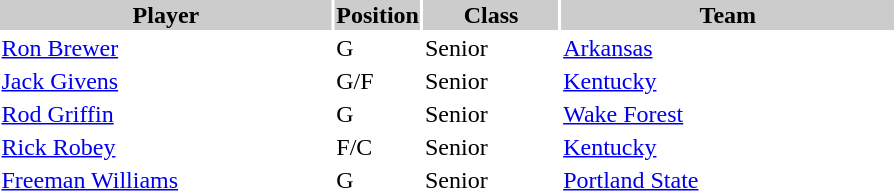<table style="width:600px" "border:'1' 'solid' 'gray'">
<tr>
<th bgcolor="#CCCCCC" style="width:40%">Player</th>
<th bgcolor="#CCCCCC" style="width:4%">Position</th>
<th bgcolor="#CCCCCC" style="width:16%">Class</th>
<th bgcolor="#CCCCCC" style="width:40%">Team</th>
</tr>
<tr>
<td><a href='#'>Ron Brewer</a></td>
<td>G</td>
<td>Senior</td>
<td><a href='#'>Arkansas</a></td>
</tr>
<tr>
<td><a href='#'>Jack Givens</a></td>
<td>G/F</td>
<td>Senior</td>
<td><a href='#'>Kentucky</a></td>
</tr>
<tr>
<td><a href='#'>Rod Griffin</a></td>
<td>G</td>
<td>Senior</td>
<td><a href='#'>Wake Forest</a></td>
</tr>
<tr>
<td><a href='#'>Rick Robey</a></td>
<td>F/C</td>
<td>Senior</td>
<td><a href='#'>Kentucky</a></td>
</tr>
<tr>
<td><a href='#'>Freeman Williams</a></td>
<td>G</td>
<td>Senior</td>
<td><a href='#'>Portland State</a></td>
</tr>
</table>
